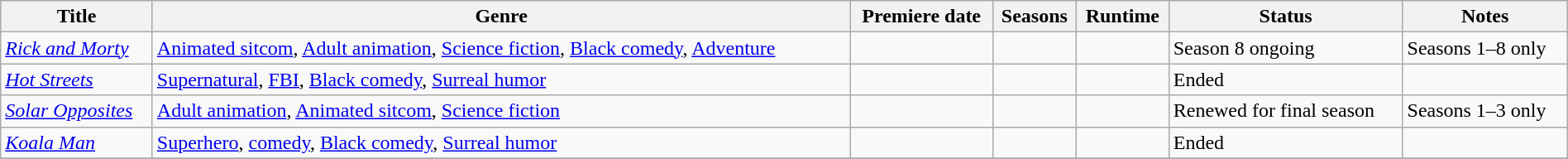<table class="wikitable sortable" style="width:100%">
<tr>
<th>Title</th>
<th>Genre</th>
<th>Premiere date</th>
<th>Seasons</th>
<th>Runtime</th>
<th>Status</th>
<th class="unsortable">Notes</th>
</tr>
<tr>
<td><em><a href='#'>Rick and Morty</a></em></td>
<td><a href='#'>Animated sitcom</a>, <a href='#'>Adult animation</a>, <a href='#'>Science fiction</a>, <a href='#'>Black comedy</a>, <a href='#'>Adventure</a></td>
<td></td>
<td></td>
<td></td>
<td>Season 8 ongoing</td>
<td>Seasons 1–8 only</td>
</tr>
<tr>
<td><em><a href='#'>Hot Streets</a></em></td>
<td><a href='#'>Supernatural</a>, <a href='#'>FBI</a>, <a href='#'>Black comedy</a>, <a href='#'>Surreal humor</a></td>
<td></td>
<td></td>
<td></td>
<td>Ended</td>
<td></td>
</tr>
<tr>
<td><em><a href='#'>Solar Opposites</a></em></td>
<td><a href='#'>Adult animation</a>, <a href='#'>Animated sitcom</a>, <a href='#'>Science fiction</a></td>
<td></td>
<td></td>
<td></td>
<td>Renewed for final season</td>
<td>Seasons 1–3 only</td>
</tr>
<tr>
<td><em><a href='#'>Koala Man</a></em></td>
<td><a href='#'>Superhero</a>, <a href='#'>comedy</a>, <a href='#'>Black comedy</a>, <a href='#'>Surreal humor</a></td>
<td></td>
<td></td>
<td></td>
<td>Ended</td>
<td></td>
</tr>
<tr>
</tr>
</table>
